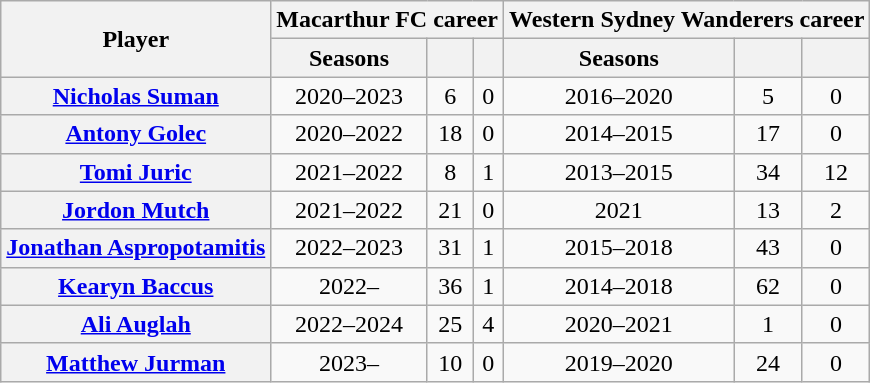<table class="wikitable plainrowheaders" style="text-align:center">
<tr>
<th rowspan="2" scope="col">Player</th>
<th colspan="3" scope="col">Macarthur FC career</th>
<th colspan="3" scope="col">Western Sydney Wanderers career</th>
</tr>
<tr>
<th scope="col">Seasons</th>
<th scope="col"></th>
<th scope="col"></th>
<th scope="col">Seasons</th>
<th scope="col"></th>
<th scope="col"></th>
</tr>
<tr>
<th scope="row" align="left"> <a href='#'>Nicholas Suman</a></th>
<td>2020–2023</td>
<td>6</td>
<td>0</td>
<td>2016–2020</td>
<td>5</td>
<td>0</td>
</tr>
<tr>
<th scope="row" align="left"> <a href='#'>Antony Golec</a></th>
<td>2020–2022</td>
<td>18</td>
<td>0</td>
<td>2014–2015</td>
<td>17</td>
<td>0</td>
</tr>
<tr>
<th scope="row" align="left"> <a href='#'>Tomi Juric</a></th>
<td>2021–2022</td>
<td>8</td>
<td>1</td>
<td>2013–2015</td>
<td>34</td>
<td>12</td>
</tr>
<tr>
<th scope="row" align="left"> <a href='#'>Jordon Mutch</a></th>
<td>2021–2022</td>
<td>21</td>
<td>0</td>
<td>2021</td>
<td>13</td>
<td>2</td>
</tr>
<tr>
<th scope="row" align="left"> <a href='#'>Jonathan Aspropotamitis</a></th>
<td>2022–2023</td>
<td>31</td>
<td>1</td>
<td>2015–2018</td>
<td>43</td>
<td>0</td>
</tr>
<tr>
<th scope="row" align="left"> <strong><a href='#'>Kearyn Baccus</a></strong></th>
<td>2022–</td>
<td>36</td>
<td>1</td>
<td>2014–2018</td>
<td>62</td>
<td>0</td>
</tr>
<tr>
<th scope="row" align="left"> <a href='#'>Ali Auglah</a></th>
<td>2022–2024</td>
<td>25</td>
<td>4</td>
<td>2020–2021</td>
<td>1</td>
<td>0</td>
</tr>
<tr>
<th scope="row" align="left"> <strong><a href='#'>Matthew Jurman</a></strong></th>
<td>2023–</td>
<td>10</td>
<td>0</td>
<td>2019–2020</td>
<td>24</td>
<td>0</td>
</tr>
</table>
